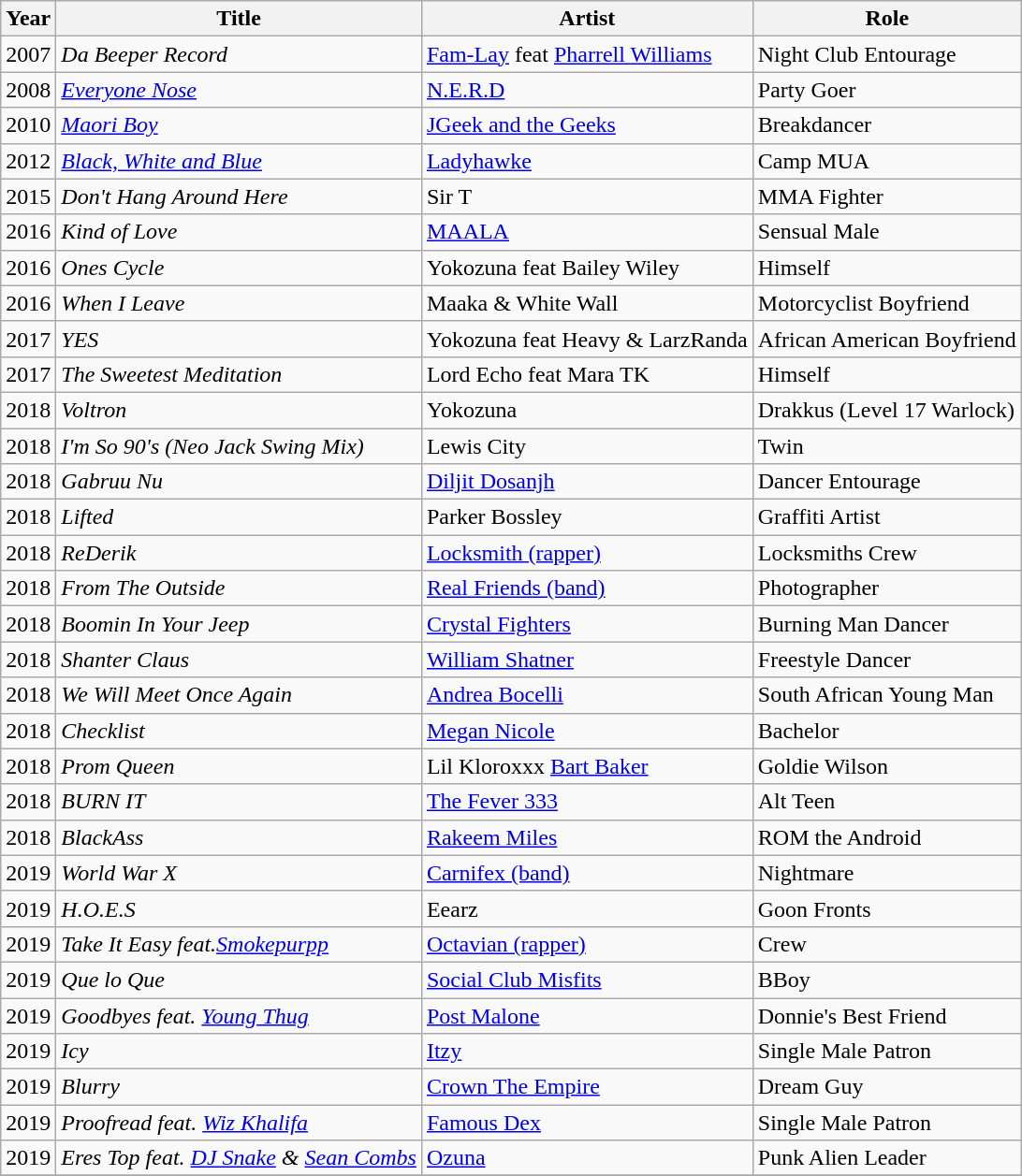<table class="wikitable">
<tr>
<th style="text-align: center; font-weight: bold;">Year</th>
<th style="text-align: center; font-weight: bold;">Title</th>
<th style="text-align: center; font-weight: bold;">Artist</th>
<th style="text-align: center; font-weight: bold;">Role</th>
</tr>
<tr>
<td>2007</td>
<td><em>Da Beeper Record</em></td>
<td><a href='#'>Fam-Lay</a> feat <a href='#'>Pharrell Williams</a></td>
<td>Night Club Entourage</td>
</tr>
<tr>
<td>2008</td>
<td><a href='#'><em>Everyone Nose</em></a></td>
<td><a href='#'>N.E.R.D</a></td>
<td>Party Goer</td>
</tr>
<tr>
<td>2010</td>
<td><em><a href='#'>Maori Boy</a></em></td>
<td><a href='#'>JGeek and the Geeks</a></td>
<td>Breakdancer</td>
</tr>
<tr>
<td>2012</td>
<td><em><a href='#'>Black, White and Blue</a></em></td>
<td><a href='#'>Ladyhawke</a></td>
<td>Camp MUA</td>
</tr>
<tr>
<td>2015</td>
<td><em>Don't Hang Around Here</em></td>
<td>Sir T</td>
<td>MMA Fighter</td>
</tr>
<tr>
<td>2016</td>
<td><em>Kind of Love</em></td>
<td><a href='#'>MAALA</a></td>
<td>Sensual Male</td>
</tr>
<tr>
<td>2016</td>
<td><em>Ones Cycle</em></td>
<td>Yokozuna feat Bailey Wiley</td>
<td>Himself</td>
</tr>
<tr>
<td>2016</td>
<td><em>When I Leave</em></td>
<td>Maaka & White Wall</td>
<td>Motorcyclist Boyfriend</td>
</tr>
<tr>
<td>2017</td>
<td><em>YES</em></td>
<td>Yokozuna feat Heavy & LarzRanda</td>
<td>African American Boyfriend</td>
</tr>
<tr>
<td>2017</td>
<td><em>The Sweetest Meditation</em></td>
<td>Lord Echo feat Mara TK</td>
<td>Himself</td>
</tr>
<tr>
<td>2018</td>
<td><em>Voltron</em></td>
<td>Yokozuna</td>
<td>Drakkus (Level 17 Warlock)</td>
</tr>
<tr>
<td>2018</td>
<td><em>I'm So 90's (Neo Jack Swing Mix)</em></td>
<td>Lewis City</td>
<td>Twin</td>
</tr>
<tr>
<td>2018</td>
<td><em>Gabruu Nu</em></td>
<td><a href='#'>Diljit Dosanjh</a></td>
<td>Dancer Entourage</td>
</tr>
<tr>
<td>2018</td>
<td><em>Lifted</em></td>
<td>Parker Bossley</td>
<td>Graffiti Artist</td>
</tr>
<tr>
<td>2018</td>
<td><em>ReDerik</em></td>
<td><a href='#'>Locksmith (rapper)</a></td>
<td>Locksmiths Crew</td>
</tr>
<tr>
<td>2018</td>
<td><em>From The Outside</em></td>
<td><a href='#'>Real Friends (band)</a></td>
<td>Photographer</td>
</tr>
<tr>
<td>2018</td>
<td><em>Boomin In Your Jeep</em></td>
<td><a href='#'>Crystal Fighters</a></td>
<td>Burning Man Dancer</td>
</tr>
<tr>
<td>2018</td>
<td><em>Shanter Claus</em></td>
<td><a href='#'>William Shatner</a></td>
<td>Freestyle Dancer</td>
</tr>
<tr>
<td>2018</td>
<td><em>We Will Meet Once Again</em></td>
<td><a href='#'>Andrea Bocelli</a></td>
<td>South African Young Man</td>
</tr>
<tr>
<td>2018</td>
<td><em>Checklist</em></td>
<td><a href='#'>Megan Nicole</a></td>
<td>Bachelor</td>
</tr>
<tr>
<td>2018</td>
<td><em>Prom Queen</em></td>
<td>Lil Kloroxxx <a href='#'>Bart Baker</a></td>
<td>Goldie Wilson</td>
</tr>
<tr>
<td>2018</td>
<td><em>BURN IT</em></td>
<td><a href='#'>The Fever 333</a></td>
<td>Alt Teen</td>
</tr>
<tr>
<td>2018</td>
<td><em>BlackAss</em></td>
<td><a href='#'>Rakeem Miles</a></td>
<td>ROM the Android</td>
</tr>
<tr>
<td>2019</td>
<td><em>World War X</em></td>
<td><a href='#'>Carnifex (band)</a></td>
<td>Nightmare</td>
</tr>
<tr>
<td>2019</td>
<td><em>H.O.E.S</em></td>
<td>Eearz</td>
<td>Goon Fronts</td>
</tr>
<tr>
<td>2019</td>
<td><em>Take It Easy feat.<a href='#'>Smokepurpp</a></em></td>
<td><a href='#'>Octavian (rapper)</a></td>
<td>Crew</td>
</tr>
<tr>
<td>2019</td>
<td><em>Que lo Que</em></td>
<td><a href='#'>Social Club Misfits</a></td>
<td>BBoy</td>
</tr>
<tr>
<td>2019</td>
<td><em>Goodbyes feat. <a href='#'>Young Thug</a></em></td>
<td><a href='#'>Post Malone</a></td>
<td>Donnie's Best Friend</td>
</tr>
<tr>
<td>2019</td>
<td><em>Icy</em></td>
<td><a href='#'>Itzy</a></td>
<td>Single Male Patron</td>
</tr>
<tr>
<td>2019</td>
<td><em>Blurry</em></td>
<td><a href='#'>Crown The Empire</a></td>
<td>Dream Guy</td>
</tr>
<tr>
<td>2019</td>
<td><em>Proofread feat. <a href='#'>Wiz Khalifa</a></em></td>
<td><a href='#'>Famous Dex</a></td>
<td>Single Male Patron</td>
</tr>
<tr>
<td>2019</td>
<td><em>Eres Top feat. <a href='#'>DJ Snake</a> & <a href='#'>Sean Combs</a></em></td>
<td><a href='#'>Ozuna</a></td>
<td>Punk Alien Leader</td>
</tr>
<tr>
</tr>
</table>
